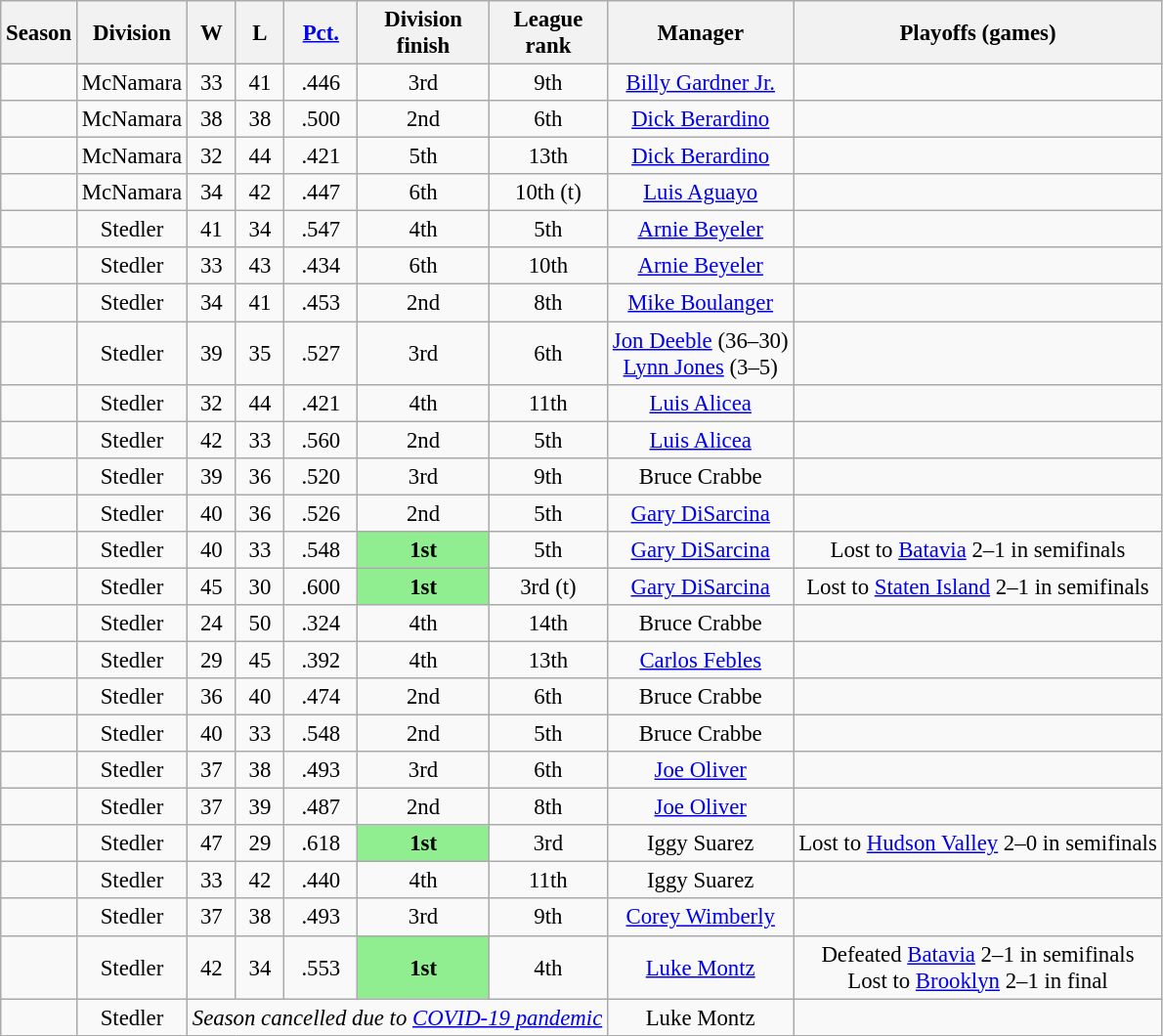<table class="wikitable" style="font-size:95%;">
<tr>
<th>Season</th>
<th>Division</th>
<th>W</th>
<th>L</th>
<th><a href='#'>Pct.</a></th>
<th>Division<br>finish</th>
<th>League<br>rank</th>
<th>Manager</th>
<th>Playoffs (games)</th>
</tr>
<tr align=center>
<td>  </td>
<td>McNamara</td>
<td>33</td>
<td>41</td>
<td>.446</td>
<td>3rd</td>
<td>9th</td>
<td><a href='#'>Billy Gardner Jr.</a></td>
<td></td>
</tr>
<tr align=center>
<td></td>
<td>McNamara</td>
<td>38</td>
<td>38</td>
<td>.500</td>
<td>2nd</td>
<td>6th</td>
<td><a href='#'>Dick Berardino</a></td>
<td></td>
</tr>
<tr align=center>
<td></td>
<td>McNamara</td>
<td>32</td>
<td>44</td>
<td>.421</td>
<td>5th</td>
<td>13th</td>
<td><a href='#'>Dick Berardino</a></td>
<td></td>
</tr>
<tr align=center>
<td></td>
<td>McNamara</td>
<td>34</td>
<td>42</td>
<td>.447</td>
<td>6th</td>
<td>10th (t)</td>
<td><a href='#'>Luis Aguayo</a></td>
<td></td>
</tr>
<tr align=center>
<td></td>
<td>Stedler</td>
<td>41</td>
<td>34</td>
<td>.547</td>
<td>4th</td>
<td>5th</td>
<td><a href='#'>Arnie Beyeler</a></td>
<td></td>
</tr>
<tr align=center>
<td></td>
<td>Stedler</td>
<td>33</td>
<td>43</td>
<td>.434</td>
<td>6th</td>
<td>10th</td>
<td><a href='#'>Arnie Beyeler</a></td>
<td></td>
</tr>
<tr align=center>
<td></td>
<td>Stedler</td>
<td>34</td>
<td>41</td>
<td>.453</td>
<td>2nd</td>
<td>8th</td>
<td><a href='#'>Mike Boulanger</a></td>
<td></td>
</tr>
<tr align=center>
<td></td>
<td>Stedler</td>
<td>39</td>
<td>35</td>
<td>.527</td>
<td>3rd</td>
<td>6th</td>
<td><a href='#'>Jon Deeble</a> (36–30)<br><a href='#'>Lynn Jones</a> (3–5)</td>
<td></td>
</tr>
<tr align=center>
<td></td>
<td>Stedler</td>
<td>32</td>
<td>44</td>
<td>.421</td>
<td>4th</td>
<td>11th</td>
<td><a href='#'>Luis Alicea</a></td>
<td></td>
</tr>
<tr align=center>
<td></td>
<td>Stedler</td>
<td>42</td>
<td>33</td>
<td>.560</td>
<td>2nd</td>
<td>5th</td>
<td><a href='#'>Luis Alicea</a></td>
<td></td>
</tr>
<tr align=center>
<td></td>
<td>Stedler</td>
<td>39</td>
<td>36</td>
<td>.520</td>
<td>3rd</td>
<td>9th</td>
<td>Bruce Crabbe</td>
<td></td>
</tr>
<tr align=center>
<td></td>
<td>Stedler</td>
<td>40</td>
<td>36</td>
<td>.526</td>
<td>2nd</td>
<td>5th</td>
<td><a href='#'>Gary DiSarcina</a></td>
<td></td>
</tr>
<tr align=center>
<td></td>
<td>Stedler</td>
<td>40</td>
<td>33</td>
<td>.548</td>
<td bgcolor=lightgreen><strong>1st</strong></td>
<td>5th</td>
<td><a href='#'>Gary DiSarcina</a></td>
<td>Lost to <a href='#'>Batavia</a> 2–1 in semifinals</td>
</tr>
<tr align=center>
<td></td>
<td>Stedler</td>
<td>45</td>
<td>30</td>
<td>.600</td>
<td bgcolor=lightgreen><strong>1st</strong></td>
<td>3rd (t)</td>
<td><a href='#'>Gary DiSarcina</a></td>
<td>Lost to <a href='#'>Staten Island</a> 2–1 in semifinals</td>
</tr>
<tr align=center>
<td></td>
<td>Stedler</td>
<td>24</td>
<td>50</td>
<td>.324</td>
<td>4th</td>
<td>14th</td>
<td>Bruce Crabbe</td>
<td></td>
</tr>
<tr align=center>
<td></td>
<td>Stedler</td>
<td>29</td>
<td>45</td>
<td>.392</td>
<td>4th</td>
<td>13th</td>
<td><a href='#'>Carlos Febles</a></td>
<td></td>
</tr>
<tr align=center>
<td></td>
<td>Stedler</td>
<td>36</td>
<td>40</td>
<td>.474</td>
<td>2nd</td>
<td>6th</td>
<td>Bruce Crabbe</td>
<td></td>
</tr>
<tr align=center>
<td></td>
<td>Stedler</td>
<td>40</td>
<td>33</td>
<td>.548</td>
<td>2nd</td>
<td>5th</td>
<td>Bruce Crabbe</td>
<td></td>
</tr>
<tr align=center>
<td></td>
<td>Stedler</td>
<td>37</td>
<td>38</td>
<td>.493</td>
<td>3rd</td>
<td>6th</td>
<td><a href='#'>Joe Oliver</a></td>
<td></td>
</tr>
<tr align=center>
<td></td>
<td>Stedler</td>
<td>37</td>
<td>39</td>
<td>.487</td>
<td>2nd</td>
<td>8th</td>
<td><a href='#'>Joe Oliver</a></td>
<td></td>
</tr>
<tr align=center>
<td></td>
<td>Stedler</td>
<td>47</td>
<td>29</td>
<td>.618</td>
<td bgcolor=lightgreen><strong>1st</strong></td>
<td>3rd</td>
<td>Iggy Suarez</td>
<td>Lost to <a href='#'>Hudson Valley</a> 2–0 in semifinals</td>
</tr>
<tr align=center>
<td></td>
<td>Stedler</td>
<td>33</td>
<td>42</td>
<td>.440</td>
<td>4th</td>
<td>11th</td>
<td>Iggy Suarez</td>
<td></td>
</tr>
<tr align=center>
<td></td>
<td>Stedler</td>
<td>37</td>
<td>38</td>
<td>.493</td>
<td>3rd</td>
<td>9th</td>
<td><a href='#'>Corey Wimberly</a></td>
<td></td>
</tr>
<tr align=center>
<td></td>
<td>Stedler</td>
<td>42</td>
<td>34</td>
<td>.553</td>
<td bgcolor=lightgreen><strong>1st</strong></td>
<td>4th</td>
<td><a href='#'>Luke Montz</a></td>
<td>Defeated <a href='#'>Batavia</a> 2–1 in semifinals<br>Lost to  <a href='#'>Brooklyn</a> 2–1 in final</td>
</tr>
<tr align=center>
<td></td>
<td>Stedler</td>
<td colspan=5 align=center><em>Season cancelled due to <a href='#'>COVID-19 pandemic</a></em></td>
<td>Luke Montz</td>
<td></td>
</tr>
</table>
